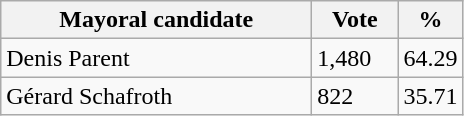<table class="wikitable">
<tr>
<th bgcolor="#DDDDFF" width="200px">Mayoral candidate</th>
<th bgcolor="#DDDDFF" width="50px">Vote</th>
<th bgcolor="#DDDDFF"  width="30px">%</th>
</tr>
<tr>
<td>Denis Parent</td>
<td>1,480</td>
<td>64.29</td>
</tr>
<tr>
<td>Gérard Schafroth</td>
<td>822</td>
<td>35.71</td>
</tr>
</table>
